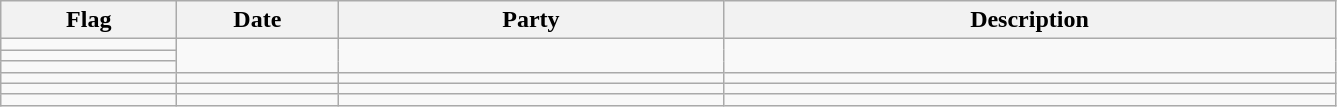<table class="wikitable" style="background:#f9f9f9">
<tr>
<th width="110">Flag</th>
<th width="100">Date</th>
<th width="250">Party</th>
<th width="400">Description</th>
</tr>
<tr>
<td></td>
<td rowspan="3"></td>
<td rowspan="3"></td>
<td rowspan="3"></td>
</tr>
<tr>
<td></td>
</tr>
<tr>
<td></td>
</tr>
<tr>
<td></td>
<td></td>
<td></td>
<td></td>
</tr>
<tr>
<td></td>
<td></td>
<td></td>
<td></td>
</tr>
<tr>
<td></td>
<td></td>
<td></td>
<td></td>
</tr>
</table>
